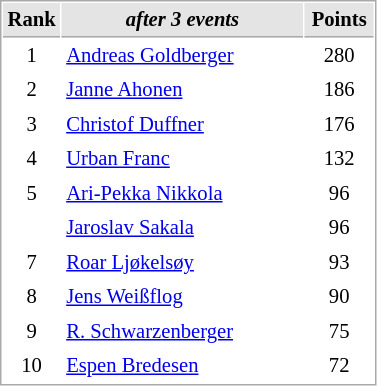<table cellspacing="1" cellpadding="3" style="border:1px solid #AAAAAA;font-size:86%">
<tr bgcolor="#E4E4E4">
<th style="border-bottom:1px solid #AAAAAA" width=10>Rank</th>
<th style="border-bottom:1px solid #AAAAAA" width=155><em>after 3 events</em></th>
<th style="border-bottom:1px solid #AAAAAA" width=40>Points</th>
</tr>
<tr>
<td align=center>1</td>
<td> <a href='#'>Andreas Goldberger</a></td>
<td align=center>280</td>
</tr>
<tr>
<td align=center>2</td>
<td> <a href='#'>Janne Ahonen</a></td>
<td align=center>186</td>
</tr>
<tr>
<td align=center>3</td>
<td> <a href='#'>Christof Duffner</a></td>
<td align=center>176</td>
</tr>
<tr>
<td align=center>4</td>
<td> <a href='#'>Urban Franc</a></td>
<td align=center>132</td>
</tr>
<tr>
<td align=center>5</td>
<td> <a href='#'>Ari-Pekka Nikkola</a></td>
<td align=center>96</td>
</tr>
<tr>
<td></td>
<td> <a href='#'>Jaroslav Sakala</a></td>
<td align=center>96</td>
</tr>
<tr>
<td align=center>7</td>
<td> <a href='#'>Roar Ljøkelsøy</a></td>
<td align=center>93</td>
</tr>
<tr>
<td align=center>8</td>
<td> <a href='#'>Jens Weißflog</a></td>
<td align=center>90</td>
</tr>
<tr>
<td align=center>9</td>
<td> <a href='#'>R. Schwarzenberger</a></td>
<td align=center>75</td>
</tr>
<tr>
<td align=center>10</td>
<td> <a href='#'>Espen Bredesen</a></td>
<td align=center>72</td>
</tr>
</table>
